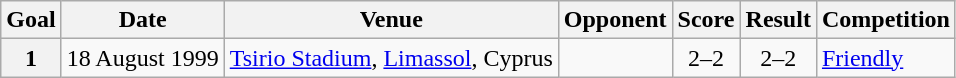<table class="wikitable sortable">
<tr>
<th>Goal</th>
<th>Date</th>
<th>Venue</th>
<th>Opponent</th>
<th>Score</th>
<th>Result</th>
<th>Competition</th>
</tr>
<tr>
<th>1</th>
<td>18 August 1999</td>
<td><a href='#'>Tsirio Stadium</a>, <a href='#'>Limassol</a>, Cyprus</td>
<td></td>
<td align="center">2–2</td>
<td align="center">2–2</td>
<td><a href='#'>Friendly</a></td>
</tr>
</table>
